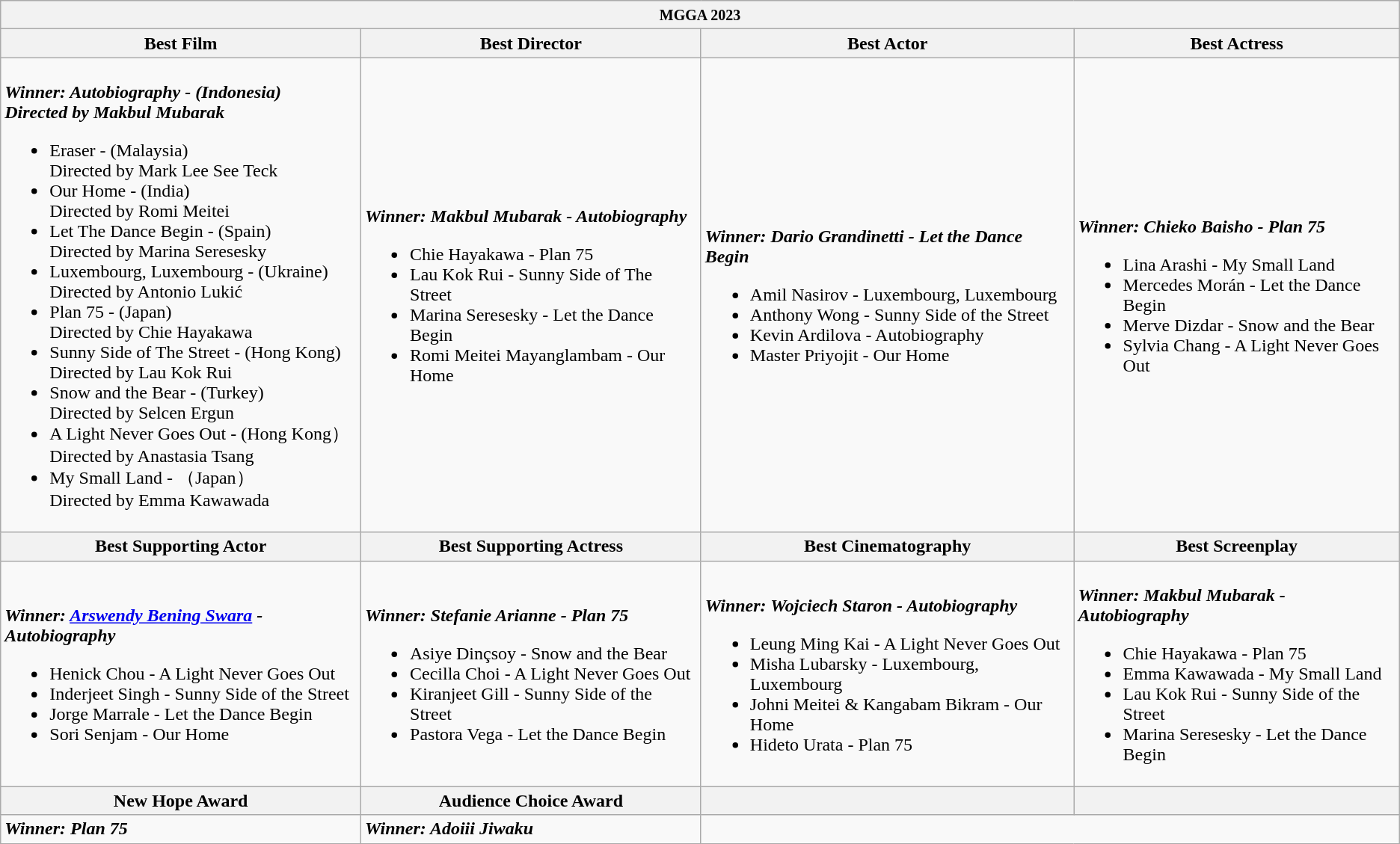<table class="wikitable sortable mw-collapsible">
<tr>
<th colspan="4"><strong><small>MGGA 2023</small></strong></th>
</tr>
<tr>
<th>Best Film</th>
<th>Best Director</th>
<th>Best Actor</th>
<th>Best Actress</th>
</tr>
<tr>
<td><br><strong><em>Winner: Autobiography - (Indonesia) <br> Directed by Makbul Mubarak </em></strong><ul><li>Eraser - (Malaysia) <br>Directed by Mark Lee See Teck</li><li>Our Home - (India) <br>Directed by Romi Meitei</li><li>Let The Dance Begin - (Spain) <br>Directed by Marina Seresesky</li><li>Luxembourg, Luxembourg - (Ukraine) <br>Directed by Antonio Lukić</li><li>Plan 75 - (Japan) <br>Directed by Chie Hayakawa</li><li>Sunny Side of The Street - (Hong Kong) <br>Directed by Lau Kok Rui</li><li>Snow and the Bear - (Turkey) <br>Directed by Selcen Ergun</li><li>A Light Never Goes Out - (Hong Kong） <br>Directed by Anastasia Tsang</li><li>My Small Land - （Japan） <br>Directed by Emma Kawawada</li></ul></td>
<td><br><strong><em>Winner: Makbul Mubarak - Autobiography </em></strong><ul><li>Chie Hayakawa - Plan 75</li><li>Lau Kok Rui - Sunny Side of The Street</li><li>Marina Seresesky - Let the Dance Begin</li><li>Romi Meitei Mayanglambam - Our Home</li></ul></td>
<td><br><strong><em>Winner: Dario Grandinetti - Let the Dance Begin </em></strong><ul><li>Amil Nasirov   - Luxembourg, Luxembourg</li><li>Anthony Wong  - Sunny Side of the Street</li><li>Kevin Ardilova - Autobiography</li><li>Master Priyojit - Our Home</li></ul></td>
<td><br><strong><em>Winner: Chieko Baisho - Plan 75</em></strong><ul><li>Lina Arashi - My Small Land</li><li>Mercedes Morán - Let the Dance Begin</li><li>Merve Dizdar - Snow and the Bear</li><li>Sylvia Chang - A Light Never Goes Out</li></ul></td>
</tr>
<tr>
<th>Best Supporting Actor</th>
<th>Best Supporting Actress</th>
<th>Best Cinematography</th>
<th>Best Screenplay</th>
</tr>
<tr>
<td><br><strong><em>Winner: <a href='#'>Arswendy Bening Swara</a> - Autobiography</em></strong><ul><li>Henick Chou - A Light Never Goes Out</li><li>Inderjeet Singh - Sunny Side of the Street</li><li>Jorge Marrale - Let the Dance Begin</li><li>Sori Senjam - Our Home</li></ul></td>
<td><br><strong><em>Winner: Stefanie Arianne - Plan 75</em></strong><ul><li>Asiye Dinçsoy - Snow and the Bear</li><li>Cecilla Choi - A Light Never Goes Out</li><li>Kiranjeet Gill - Sunny Side of the Street</li><li>Pastora Vega - Let the Dance Begin</li></ul></td>
<td><br><strong><em>Winner: Wojciech Staron - Autobiography </em></strong><ul><li>Leung Ming Kai - A Light Never Goes Out</li><li>Misha Lubarsky - Luxembourg, Luxembourg</li><li>Johni Meitei & Kangabam Bikram - Our Home</li><li>Hideto Urata - Plan 75</li></ul></td>
<td><br><strong><em>Winner: Makbul Mubarak - Autobiography </em></strong><ul><li>Chie Hayakawa - Plan 75</li><li>Emma Kawawada - My Small Land</li><li>Lau Kok Rui - Sunny Side of the Street</li><li>Marina Seresesky - Let the Dance Begin</li></ul></td>
</tr>
<tr>
<th>New Hope Award</th>
<th>Audience Choice Award</th>
<th></th>
<th></th>
</tr>
<tr>
<td><strong><em>Winner: Plan 75</em></strong></td>
<td><strong><em>Winner: Adoiii Jiwaku</em></strong></td>
</tr>
<tr>
</tr>
</table>
